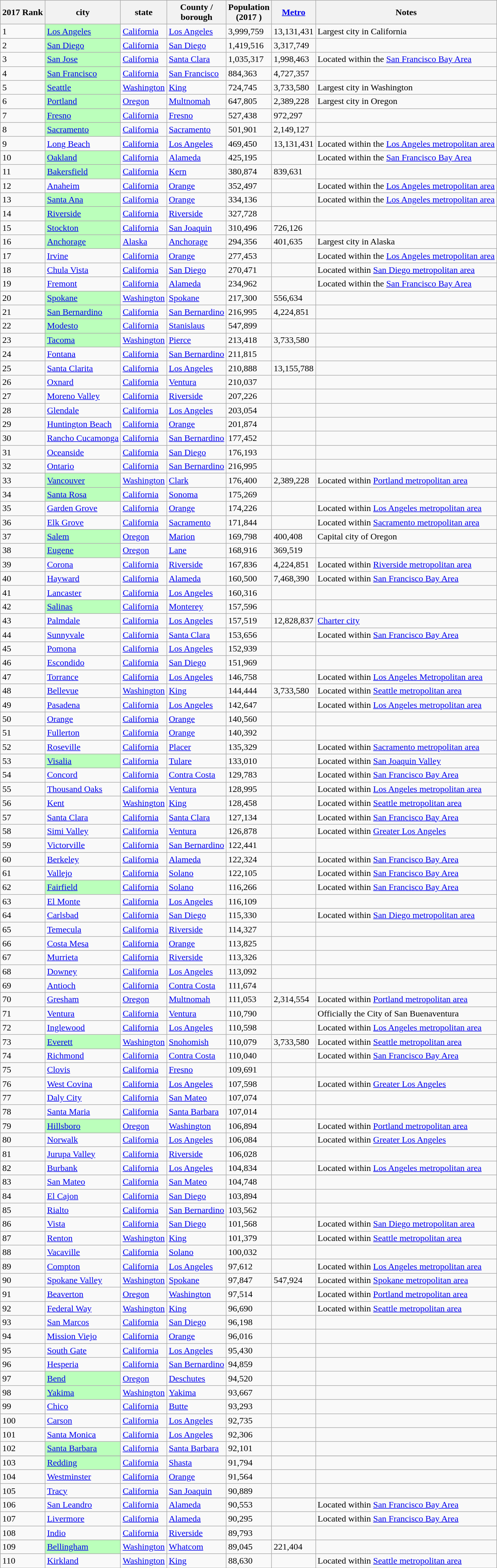<table class="wikitable sortable">
<tr>
<th>2017 Rank</th>
<th>city</th>
<th>state</th>
<th>County / <br>borough</th>
<th>Population<br>(2017 )</th>
<th><a href='#'>Metro</a></th>
<th>Notes</th>
</tr>
<tr>
<td>1</td>
<td ! scope="row" style="background:#bfb;"><a href='#'>Los Angeles</a> </td>
<td><a href='#'>California</a></td>
<td><a href='#'>Los Angeles</a></td>
<td>3,999,759</td>
<td>13,131,431</td>
<td>Largest city in California</td>
</tr>
<tr>
<td>2</td>
<td ! scope="row" style="background:#bfb;"><a href='#'>San Diego</a> </td>
<td><a href='#'>California</a></td>
<td><a href='#'>San Diego</a></td>
<td>1,419,516</td>
<td>3,317,749</td>
<td></td>
</tr>
<tr>
<td>3</td>
<td ! scope="row" style="background:#bfb;"><a href='#'>San Jose</a> </td>
<td><a href='#'>California</a></td>
<td><a href='#'>Santa Clara</a></td>
<td>1,035,317</td>
<td>1,998,463</td>
<td>Located within the <a href='#'>San Francisco Bay Area</a></td>
</tr>
<tr>
<td>4</td>
<td ! scope="row" style="background:#bfb;"><a href='#'>San Francisco</a> </td>
<td><a href='#'>California</a></td>
<td><a href='#'>San Francisco</a></td>
<td>884,363</td>
<td>4,727,357</td>
<td></td>
</tr>
<tr>
<td>5</td>
<td ! scope="row" style="background:#bfb;"><a href='#'>Seattle</a> </td>
<td><a href='#'>Washington</a></td>
<td><a href='#'>King</a></td>
<td>724,745</td>
<td>3,733,580</td>
<td>Largest city in Washington</td>
</tr>
<tr>
<td>6</td>
<td ! scope="row" style="background:#bfb;"><a href='#'>Portland</a> </td>
<td><a href='#'>Oregon</a></td>
<td><a href='#'>Multnomah</a></td>
<td>647,805</td>
<td>2,389,228</td>
<td>Largest city in Oregon</td>
</tr>
<tr>
<td>7</td>
<td ! scope="row" style="background:#bfb;"><a href='#'>Fresno</a> </td>
<td><a href='#'>California</a></td>
<td><a href='#'>Fresno</a></td>
<td>527,438</td>
<td>972,297</td>
<td></td>
</tr>
<tr>
<td>8</td>
<td ! scope="row" style="background:#bfb;"><a href='#'>Sacramento</a> </td>
<td><a href='#'>California</a></td>
<td><a href='#'>Sacramento</a></td>
<td>501,901</td>
<td>2,149,127</td>
<td></td>
</tr>
<tr>
<td>9</td>
<td><a href='#'>Long Beach</a></td>
<td><a href='#'>California</a></td>
<td><a href='#'>Los Angeles</a></td>
<td>469,450</td>
<td>13,131,431</td>
<td>Located within the <a href='#'>Los Angeles metropolitan area</a></td>
</tr>
<tr>
<td>10</td>
<td ! scope="row" style="background:#bfb;"><a href='#'>Oakland</a> </td>
<td><a href='#'>California</a></td>
<td><a href='#'>Alameda</a></td>
<td>425,195</td>
<td></td>
<td>Located within the <a href='#'>San Francisco Bay Area</a></td>
</tr>
<tr>
<td>11</td>
<td ! scope="row" style="background:#bfb;"><a href='#'>Bakersfield</a> </td>
<td><a href='#'>California</a></td>
<td><a href='#'>Kern</a></td>
<td>380,874</td>
<td>839,631</td>
<td></td>
</tr>
<tr>
<td>12</td>
<td><a href='#'>Anaheim</a></td>
<td><a href='#'>California</a></td>
<td><a href='#'>Orange</a></td>
<td>352,497</td>
<td></td>
<td>Located within the <a href='#'>Los Angeles metropolitan area</a></td>
</tr>
<tr>
<td>13</td>
<td ! scope="row" style="background:#bfb;"><a href='#'>Santa Ana</a> </td>
<td><a href='#'>California</a></td>
<td><a href='#'>Orange</a></td>
<td>334,136</td>
<td></td>
<td>Located within the <a href='#'>Los Angeles metropolitan area</a></td>
</tr>
<tr>
<td>14</td>
<td ! scope="row" style="background:#bfb;"><a href='#'>Riverside</a> </td>
<td><a href='#'>California</a></td>
<td><a href='#'>Riverside</a></td>
<td>327,728</td>
<td></td>
<td></td>
</tr>
<tr>
<td>15</td>
<td ! scope="row" style="background:#bfb;"><a href='#'>Stockton</a> </td>
<td><a href='#'>California</a></td>
<td><a href='#'>San Joaquin</a></td>
<td>310,496</td>
<td>726,126</td>
<td></td>
</tr>
<tr>
<td>16</td>
<td ! scope="row" style="background:#bfb;"><a href='#'>Anchorage</a> </td>
<td><a href='#'>Alaska</a></td>
<td><a href='#'>Anchorage</a></td>
<td>294,356</td>
<td>401,635</td>
<td>Largest city in Alaska</td>
</tr>
<tr>
<td>17</td>
<td><a href='#'>Irvine</a></td>
<td><a href='#'>California</a></td>
<td><a href='#'>Orange</a></td>
<td>277,453</td>
<td></td>
<td>Located within the <a href='#'>Los Angeles metropolitan area</a></td>
</tr>
<tr>
<td>18</td>
<td><a href='#'>Chula Vista</a></td>
<td><a href='#'>California</a></td>
<td><a href='#'>San Diego</a></td>
<td>270,471</td>
<td></td>
<td>Located within <a href='#'>San Diego metropolitan area</a></td>
</tr>
<tr>
<td>19</td>
<td><a href='#'>Fremont</a></td>
<td><a href='#'>California</a></td>
<td><a href='#'>Alameda</a></td>
<td>234,962</td>
<td></td>
<td>Located within the <a href='#'>San Francisco Bay Area</a></td>
</tr>
<tr>
<td>20</td>
<td ! scope="row" style="background:#bfb;"><a href='#'>Spokane</a> </td>
<td><a href='#'>Washington</a></td>
<td><a href='#'>Spokane</a></td>
<td>217,300</td>
<td>556,634</td>
<td></td>
</tr>
<tr>
<td>21</td>
<td ! scope="row" style="background:#bfb;"><a href='#'>San Bernardino</a> </td>
<td><a href='#'>California</a></td>
<td><a href='#'>San Bernardino</a></td>
<td>216,995</td>
<td>4,224,851</td>
<td></td>
</tr>
<tr>
<td>22</td>
<td ! scope="row" style="background:#bfb;"><a href='#'>Modesto</a> </td>
<td><a href='#'>California</a></td>
<td><a href='#'>Stanislaus</a></td>
<td>547,899</td>
<td></td>
<td></td>
</tr>
<tr>
<td>23</td>
<td ! scope="row" style="background:#bfb;"><a href='#'>Tacoma</a> </td>
<td><a href='#'>Washington</a></td>
<td><a href='#'>Pierce</a></td>
<td>213,418</td>
<td>3,733,580</td>
<td></td>
</tr>
<tr>
<td>24</td>
<td><a href='#'>Fontana</a></td>
<td><a href='#'>California</a></td>
<td><a href='#'>San Bernardino</a></td>
<td>211,815</td>
<td></td>
<td></td>
</tr>
<tr>
<td>25</td>
<td><a href='#'>Santa Clarita</a></td>
<td><a href='#'>California</a></td>
<td><a href='#'>Los Angeles</a></td>
<td>210,888</td>
<td>13,155,788</td>
<td></td>
</tr>
<tr>
<td>26</td>
<td><a href='#'>Oxnard</a></td>
<td><a href='#'>California</a></td>
<td><a href='#'>Ventura</a></td>
<td>210,037</td>
<td></td>
<td></td>
</tr>
<tr>
<td>27</td>
<td><a href='#'>Moreno Valley</a></td>
<td><a href='#'>California</a></td>
<td><a href='#'>Riverside</a></td>
<td>207,226</td>
<td></td>
<td></td>
</tr>
<tr>
<td>28</td>
<td><a href='#'>Glendale</a></td>
<td><a href='#'>California</a></td>
<td><a href='#'>Los Angeles</a></td>
<td>203,054</td>
<td></td>
<td></td>
</tr>
<tr>
<td>29</td>
<td><a href='#'>Huntington Beach</a></td>
<td><a href='#'>California</a></td>
<td><a href='#'>Orange</a></td>
<td>201,874</td>
<td></td>
<td></td>
</tr>
<tr>
<td>30</td>
<td><a href='#'>Rancho Cucamonga</a></td>
<td><a href='#'>California</a></td>
<td><a href='#'>San Bernardino</a></td>
<td>177,452</td>
<td></td>
<td></td>
</tr>
<tr>
<td>31</td>
<td><a href='#'>Oceanside</a></td>
<td><a href='#'>California</a></td>
<td><a href='#'>San Diego</a></td>
<td>176,193</td>
<td></td>
<td></td>
</tr>
<tr>
<td>32</td>
<td><a href='#'>Ontario</a></td>
<td><a href='#'>California</a></td>
<td><a href='#'>San Bernardino</a></td>
<td>216,995</td>
<td></td>
<td></td>
</tr>
<tr>
<td>33</td>
<td ! scope="row" style="background:#bfb;"><a href='#'>Vancouver</a> </td>
<td><a href='#'>Washington</a></td>
<td><a href='#'>Clark</a></td>
<td>176,400</td>
<td>2,389,228</td>
<td>Located within <a href='#'>Portland metropolitan area</a></td>
</tr>
<tr>
<td>34</td>
<td ! scope="row" style="background:#bfb;"><a href='#'>Santa Rosa</a> </td>
<td><a href='#'>California</a></td>
<td><a href='#'>Sonoma</a></td>
<td>175,269</td>
<td></td>
<td></td>
</tr>
<tr>
<td>35</td>
<td><a href='#'>Garden Grove</a></td>
<td><a href='#'>California</a></td>
<td><a href='#'>Orange</a></td>
<td>174,226</td>
<td></td>
<td>Located within <a href='#'>Los Angeles metropolitan area</a></td>
</tr>
<tr>
<td>36</td>
<td><a href='#'>Elk Grove</a></td>
<td><a href='#'>California</a></td>
<td><a href='#'>Sacramento</a></td>
<td>171,844</td>
<td></td>
<td>Located within <a href='#'>Sacramento metropolitan area</a></td>
</tr>
<tr>
<td>37</td>
<td ! scope="row" style="background:#bfb;"><a href='#'>Salem</a> </td>
<td><a href='#'>Oregon</a></td>
<td><a href='#'>Marion</a></td>
<td>169,798</td>
<td>400,408</td>
<td>Capital city of Oregon</td>
</tr>
<tr>
<td>38</td>
<td ! scope="row" style="background:#bfb;"><a href='#'>Eugene</a> </td>
<td><a href='#'>Oregon</a></td>
<td><a href='#'>Lane</a></td>
<td>168,916</td>
<td>369,519</td>
<td></td>
</tr>
<tr>
<td>39</td>
<td><a href='#'>Corona</a></td>
<td><a href='#'>California</a></td>
<td><a href='#'>Riverside</a></td>
<td>167,836</td>
<td>4,224,851</td>
<td>Located within <a href='#'>Riverside metropolitan area</a></td>
</tr>
<tr>
<td>40</td>
<td><a href='#'>Hayward</a></td>
<td><a href='#'>California</a></td>
<td><a href='#'>Alameda</a></td>
<td>160,500</td>
<td>7,468,390</td>
<td>Located within <a href='#'>San Francisco Bay Area</a></td>
</tr>
<tr>
<td>41</td>
<td><a href='#'>Lancaster</a></td>
<td><a href='#'>California</a></td>
<td><a href='#'>Los Angeles</a></td>
<td>160,316</td>
<td></td>
<td></td>
</tr>
<tr>
<td>42</td>
<td ! scope="row" style="background:#bfb;"><a href='#'>Salinas</a> </td>
<td><a href='#'>California</a></td>
<td><a href='#'>Monterey</a></td>
<td>157,596</td>
<td></td>
<td></td>
</tr>
<tr>
<td>43</td>
<td><a href='#'>Palmdale</a></td>
<td><a href='#'>California</a></td>
<td><a href='#'>Los Angeles</a></td>
<td>157,519</td>
<td>12,828,837</td>
<td><a href='#'>Charter city</a></td>
</tr>
<tr>
<td>44</td>
<td><a href='#'>Sunnyvale</a></td>
<td><a href='#'>California</a></td>
<td><a href='#'>Santa Clara</a></td>
<td>153,656</td>
<td></td>
<td>Located within <a href='#'>San Francisco Bay Area</a></td>
</tr>
<tr>
<td>45</td>
<td><a href='#'>Pomona</a></td>
<td><a href='#'>California</a></td>
<td><a href='#'>Los Angeles</a></td>
<td>152,939</td>
<td></td>
<td></td>
</tr>
<tr>
<td>46</td>
<td><a href='#'>Escondido</a></td>
<td><a href='#'>California</a></td>
<td><a href='#'>San Diego</a></td>
<td>151,969</td>
<td></td>
<td></td>
</tr>
<tr>
<td>47</td>
<td><a href='#'>Torrance</a></td>
<td><a href='#'>California</a></td>
<td><a href='#'>Los Angeles</a></td>
<td>146,758</td>
<td></td>
<td>Located within <a href='#'>Los Angeles Metropolitan area</a></td>
</tr>
<tr>
<td>48</td>
<td><a href='#'>Bellevue</a></td>
<td><a href='#'>Washington</a></td>
<td><a href='#'>King</a></td>
<td>144,444</td>
<td>3,733,580</td>
<td>Located within <a href='#'>Seattle metropolitan area</a></td>
</tr>
<tr>
<td>49</td>
<td><a href='#'>Pasadena</a></td>
<td><a href='#'>California</a></td>
<td><a href='#'>Los Angeles</a></td>
<td>142,647</td>
<td></td>
<td>Located within <a href='#'>Los Angeles metropolitan area</a></td>
</tr>
<tr>
<td>50</td>
<td><a href='#'>Orange</a></td>
<td><a href='#'>California</a></td>
<td><a href='#'>Orange</a></td>
<td>140,560</td>
<td></td>
<td></td>
</tr>
<tr>
<td>51</td>
<td><a href='#'>Fullerton</a></td>
<td><a href='#'>California</a></td>
<td><a href='#'>Orange</a></td>
<td>140,392</td>
<td></td>
<td></td>
</tr>
<tr>
<td>52</td>
<td><a href='#'>Roseville</a></td>
<td><a href='#'>California</a></td>
<td><a href='#'>Placer</a></td>
<td>135,329</td>
<td></td>
<td>Located within <a href='#'>Sacramento metropolitan area</a></td>
</tr>
<tr>
<td>53</td>
<td ! scope="row" style="background:#bfb;"><a href='#'>Visalia</a> </td>
<td><a href='#'>California</a></td>
<td><a href='#'>Tulare</a></td>
<td>133,010</td>
<td></td>
<td>Located within <a href='#'>San Joaquin Valley</a></td>
</tr>
<tr>
<td>54</td>
<td><a href='#'>Concord</a></td>
<td><a href='#'>California</a></td>
<td><a href='#'>Contra Costa</a></td>
<td>129,783</td>
<td></td>
<td>Located within <a href='#'>San Francisco Bay Area</a></td>
</tr>
<tr>
<td>55</td>
<td><a href='#'>Thousand Oaks</a></td>
<td><a href='#'>California</a></td>
<td><a href='#'>Ventura</a></td>
<td>128,995</td>
<td></td>
<td>Located within <a href='#'>Los Angeles metropolitan area</a></td>
</tr>
<tr>
<td>56</td>
<td><a href='#'>Kent</a></td>
<td><a href='#'>Washington</a></td>
<td><a href='#'>King</a></td>
<td>128,458</td>
<td></td>
<td>Located within <a href='#'>Seattle metropolitan area</a></td>
</tr>
<tr>
<td>57</td>
<td><a href='#'>Santa Clara</a></td>
<td><a href='#'>California</a></td>
<td><a href='#'>Santa Clara</a></td>
<td>127,134</td>
<td></td>
<td>Located within <a href='#'>San Francisco Bay Area</a></td>
</tr>
<tr>
<td>58</td>
<td><a href='#'>Simi Valley</a></td>
<td><a href='#'>California</a></td>
<td><a href='#'>Ventura</a></td>
<td>126,878</td>
<td></td>
<td>Located within <a href='#'>Greater Los Angeles</a></td>
</tr>
<tr>
<td>59</td>
<td><a href='#'>Victorville</a></td>
<td><a href='#'>California</a></td>
<td><a href='#'>San Bernardino</a></td>
<td>122,441</td>
<td></td>
<td></td>
</tr>
<tr>
<td>60</td>
<td><a href='#'>Berkeley</a></td>
<td><a href='#'>California</a></td>
<td><a href='#'>Alameda</a></td>
<td>122,324</td>
<td></td>
<td>Located within <a href='#'>San Francisco Bay Area</a></td>
</tr>
<tr>
<td>61</td>
<td><a href='#'>Vallejo</a></td>
<td><a href='#'>California</a></td>
<td><a href='#'>Solano</a></td>
<td>122,105</td>
<td></td>
<td>Located within <a href='#'>San Francisco Bay Area</a></td>
</tr>
<tr>
<td>62</td>
<td ! scope="row" style="background:#bfb;"><a href='#'>Fairfield</a> </td>
<td><a href='#'>California</a></td>
<td><a href='#'>Solano</a></td>
<td>116,266</td>
<td></td>
<td>Located within <a href='#'>San Francisco Bay Area</a></td>
</tr>
<tr>
<td>63</td>
<td><a href='#'>El Monte</a></td>
<td><a href='#'>California</a></td>
<td><a href='#'>Los Angeles</a></td>
<td>116,109</td>
<td></td>
<td></td>
</tr>
<tr>
<td>64</td>
<td><a href='#'>Carlsbad</a></td>
<td><a href='#'>California</a></td>
<td><a href='#'>San Diego</a></td>
<td>115,330</td>
<td></td>
<td>Located within <a href='#'>San Diego metropolitan area</a></td>
</tr>
<tr>
<td>65</td>
<td><a href='#'>Temecula</a></td>
<td><a href='#'>California</a></td>
<td><a href='#'>Riverside</a></td>
<td>114,327</td>
<td></td>
<td></td>
</tr>
<tr>
<td>66</td>
<td><a href='#'>Costa Mesa</a></td>
<td><a href='#'>California</a></td>
<td><a href='#'>Orange</a></td>
<td>113,825</td>
<td></td>
<td></td>
</tr>
<tr>
<td>67</td>
<td><a href='#'>Murrieta</a></td>
<td><a href='#'>California</a></td>
<td><a href='#'>Riverside</a></td>
<td>113,326</td>
<td></td>
<td></td>
</tr>
<tr>
<td>68</td>
<td><a href='#'>Downey</a></td>
<td><a href='#'>California</a></td>
<td><a href='#'>Los Angeles</a></td>
<td>113,092</td>
<td></td>
<td></td>
</tr>
<tr>
<td>69</td>
<td><a href='#'>Antioch</a></td>
<td><a href='#'>California</a></td>
<td><a href='#'>Contra Costa</a></td>
<td>111,674</td>
<td></td>
<td></td>
</tr>
<tr>
<td>70</td>
<td><a href='#'>Gresham</a></td>
<td><a href='#'>Oregon</a></td>
<td><a href='#'>Multnomah</a></td>
<td>111,053</td>
<td>2,314,554</td>
<td>Located within <a href='#'>Portland metropolitan area</a></td>
</tr>
<tr>
<td>71</td>
<td><a href='#'>Ventura</a></td>
<td><a href='#'>California</a></td>
<td><a href='#'>Ventura</a></td>
<td>110,790</td>
<td></td>
<td>Officially the City of San Buenaventura</td>
</tr>
<tr>
<td>72</td>
<td><a href='#'>Inglewood</a></td>
<td><a href='#'>California</a></td>
<td><a href='#'>Los Angeles</a></td>
<td>110,598</td>
<td></td>
<td>Located within <a href='#'>Los Angeles metropolitan area</a></td>
</tr>
<tr>
<td>73</td>
<td ! scope="row" style="background:#bfb;"><a href='#'>Everett</a> </td>
<td><a href='#'>Washington</a></td>
<td><a href='#'>Snohomish</a></td>
<td>110,079</td>
<td>3,733,580</td>
<td>Located within <a href='#'>Seattle metropolitan area</a></td>
</tr>
<tr>
<td>74</td>
<td><a href='#'>Richmond</a></td>
<td><a href='#'>California</a></td>
<td><a href='#'>Contra Costa</a></td>
<td>110,040</td>
<td></td>
<td>Located within <a href='#'>San Francisco Bay Area</a></td>
</tr>
<tr>
<td>75</td>
<td><a href='#'>Clovis</a></td>
<td><a href='#'>California</a></td>
<td><a href='#'>Fresno</a></td>
<td>109,691</td>
<td></td>
<td></td>
</tr>
<tr>
<td>76</td>
<td><a href='#'>West Covina</a></td>
<td><a href='#'>California</a></td>
<td><a href='#'>Los Angeles</a></td>
<td>107,598</td>
<td></td>
<td>Located within <a href='#'>Greater Los Angeles</a></td>
</tr>
<tr>
<td>77</td>
<td><a href='#'>Daly City</a></td>
<td><a href='#'>California</a></td>
<td><a href='#'>San Mateo</a></td>
<td>107,074</td>
<td></td>
<td></td>
</tr>
<tr>
<td>78</td>
<td><a href='#'>Santa Maria</a></td>
<td><a href='#'>California</a></td>
<td><a href='#'>Santa Barbara</a></td>
<td>107,014</td>
<td></td>
<td></td>
</tr>
<tr>
<td>79</td>
<td ! scope="row" style="background:#bfb;"><a href='#'>Hillsboro</a> </td>
<td><a href='#'>Oregon</a></td>
<td><a href='#'>Washington</a></td>
<td>106,894</td>
<td></td>
<td>Located within <a href='#'>Portland metropolitan area</a></td>
</tr>
<tr>
<td>80</td>
<td><a href='#'>Norwalk</a></td>
<td><a href='#'>California</a></td>
<td><a href='#'>Los Angeles</a></td>
<td>106,084</td>
<td></td>
<td>Located within <a href='#'>Greater Los Angeles</a></td>
</tr>
<tr>
<td>81</td>
<td><a href='#'>Jurupa Valley</a></td>
<td><a href='#'>California</a></td>
<td><a href='#'>Riverside</a></td>
<td>106,028</td>
<td></td>
<td></td>
</tr>
<tr>
<td>82</td>
<td><a href='#'>Burbank</a></td>
<td><a href='#'>California</a></td>
<td><a href='#'>Los Angeles</a></td>
<td>104,834</td>
<td></td>
<td>Located within <a href='#'>Los Angeles metropolitan area</a></td>
</tr>
<tr>
<td>83</td>
<td><a href='#'>San Mateo</a></td>
<td><a href='#'>California</a></td>
<td><a href='#'>San Mateo</a></td>
<td>104,748</td>
<td></td>
<td></td>
</tr>
<tr>
<td>84</td>
<td><a href='#'>El Cajon</a></td>
<td><a href='#'>California</a></td>
<td><a href='#'>San Diego</a></td>
<td>103,894</td>
<td></td>
<td></td>
</tr>
<tr>
<td>85</td>
<td><a href='#'>Rialto</a></td>
<td><a href='#'>California</a></td>
<td><a href='#'>San Bernardino</a></td>
<td>103,562</td>
<td></td>
<td></td>
</tr>
<tr>
<td>86</td>
<td><a href='#'>Vista</a></td>
<td><a href='#'>California</a></td>
<td><a href='#'>San Diego</a></td>
<td>101,568</td>
<td></td>
<td>Located within <a href='#'>San Diego metropolitan area</a></td>
</tr>
<tr>
<td>87</td>
<td><a href='#'>Renton</a></td>
<td><a href='#'>Washington</a></td>
<td><a href='#'>King</a></td>
<td>101,379</td>
<td></td>
<td>Located within <a href='#'>Seattle metropolitan area</a></td>
</tr>
<tr>
<td>88</td>
<td><a href='#'>Vacaville</a></td>
<td><a href='#'>California</a></td>
<td><a href='#'>Solano</a></td>
<td>100,032</td>
<td></td>
<td></td>
</tr>
<tr>
<td>89</td>
<td><a href='#'>Compton</a></td>
<td><a href='#'>California</a></td>
<td><a href='#'>Los Angeles</a></td>
<td>97,612</td>
<td></td>
<td>Located within <a href='#'>Los Angeles metropolitan area</a></td>
</tr>
<tr>
<td>90</td>
<td><a href='#'>Spokane Valley</a></td>
<td><a href='#'>Washington</a></td>
<td><a href='#'>Spokane</a></td>
<td>97,847</td>
<td>547,924</td>
<td>Located within <a href='#'>Spokane metropolitan area</a></td>
</tr>
<tr>
<td>91</td>
<td><a href='#'>Beaverton</a></td>
<td><a href='#'>Oregon</a></td>
<td><a href='#'>Washington</a></td>
<td>97,514</td>
<td></td>
<td>Located within <a href='#'>Portland metropolitan area</a></td>
</tr>
<tr>
<td>92</td>
<td><a href='#'>Federal Way</a></td>
<td><a href='#'>Washington</a></td>
<td><a href='#'>King</a></td>
<td>96,690</td>
<td></td>
<td>Located within <a href='#'>Seattle metropolitan area</a></td>
</tr>
<tr>
<td>93</td>
<td><a href='#'>San Marcos</a></td>
<td><a href='#'>California</a></td>
<td><a href='#'>San Diego</a></td>
<td>96,198</td>
<td></td>
<td></td>
</tr>
<tr>
<td>94</td>
<td><a href='#'>Mission Viejo</a></td>
<td><a href='#'>California</a></td>
<td><a href='#'>Orange</a></td>
<td>96,016</td>
<td></td>
<td></td>
</tr>
<tr>
<td>95</td>
<td><a href='#'>South Gate</a></td>
<td><a href='#'>California</a></td>
<td><a href='#'>Los Angeles</a></td>
<td>95,430</td>
<td></td>
<td></td>
</tr>
<tr>
<td>96</td>
<td><a href='#'>Hesperia</a></td>
<td><a href='#'>California</a></td>
<td><a href='#'>San Bernardino</a></td>
<td>94,859</td>
<td></td>
<td></td>
</tr>
<tr>
<td>97</td>
<td ! scope="row" style="background:#bfb;"><a href='#'>Bend</a> </td>
<td><a href='#'>Oregon</a></td>
<td><a href='#'>Deschutes</a></td>
<td>94,520</td>
<td></td>
<td></td>
</tr>
<tr>
<td>98</td>
<td ! scope="row" style="background:#bfb;"><a href='#'>Yakima</a> </td>
<td><a href='#'>Washington</a></td>
<td><a href='#'>Yakima</a></td>
<td>93,667</td>
<td></td>
<td></td>
</tr>
<tr>
<td>99</td>
<td><a href='#'>Chico</a></td>
<td><a href='#'>California</a></td>
<td><a href='#'>Butte</a></td>
<td>93,293</td>
<td></td>
<td></td>
</tr>
<tr>
<td>100</td>
<td><a href='#'>Carson</a></td>
<td><a href='#'>California</a></td>
<td><a href='#'>Los Angeles</a></td>
<td>92,735</td>
<td></td>
<td></td>
</tr>
<tr>
<td>101</td>
<td><a href='#'>Santa Monica</a></td>
<td><a href='#'>California</a></td>
<td><a href='#'>Los Angeles</a></td>
<td>92,306</td>
<td></td>
<td></td>
</tr>
<tr>
<td>102</td>
<td ! scope="row" style="background:#bfb;"><a href='#'>Santa Barbara</a> </td>
<td><a href='#'>California</a></td>
<td><a href='#'>Santa Barbara</a></td>
<td>92,101</td>
<td></td>
<td></td>
</tr>
<tr>
</tr>
<tr>
<td>103</td>
<td ! scope="row" style="background:#bfb;"><a href='#'>Redding</a> </td>
<td><a href='#'>California</a></td>
<td><a href='#'>Shasta</a></td>
<td>91,794</td>
<td></td>
<td></td>
</tr>
<tr>
<td>104</td>
<td><a href='#'>Westminster</a></td>
<td><a href='#'>California</a></td>
<td><a href='#'>Orange</a></td>
<td>91,564</td>
<td></td>
<td></td>
</tr>
<tr>
<td>105</td>
<td><a href='#'>Tracy</a></td>
<td><a href='#'>California</a></td>
<td><a href='#'>San Joaquin</a></td>
<td>90,889</td>
<td></td>
<td></td>
</tr>
<tr>
</tr>
<tr>
<td>106</td>
<td><a href='#'>San Leandro</a></td>
<td><a href='#'>California</a></td>
<td><a href='#'>Alameda</a></td>
<td>90,553</td>
<td></td>
<td>Located within <a href='#'>San Francisco Bay Area</a></td>
</tr>
<tr>
<td>107</td>
<td><a href='#'>Livermore</a></td>
<td><a href='#'>California</a></td>
<td><a href='#'>Alameda</a></td>
<td>90,295</td>
<td></td>
<td>Located within <a href='#'>San Francisco Bay Area</a></td>
</tr>
<tr>
<td>108</td>
<td><a href='#'>Indio</a></td>
<td><a href='#'>California</a></td>
<td><a href='#'>Riverside</a></td>
<td>89,793</td>
<td></td>
<td></td>
</tr>
<tr>
<td>109</td>
<td ! scope="row" style="background:#bfb;"><a href='#'>Bellingham</a> </td>
<td><a href='#'>Washington</a></td>
<td><a href='#'>Whatcom</a></td>
<td>89,045</td>
<td>221,404</td>
<td></td>
</tr>
<tr>
<td>110</td>
<td><a href='#'>Kirkland</a></td>
<td><a href='#'>Washington</a></td>
<td><a href='#'>King</a></td>
<td>88,630</td>
<td></td>
<td>Located within <a href='#'>Seattle metropolitan area</a></td>
</tr>
<tr>
</tr>
</table>
